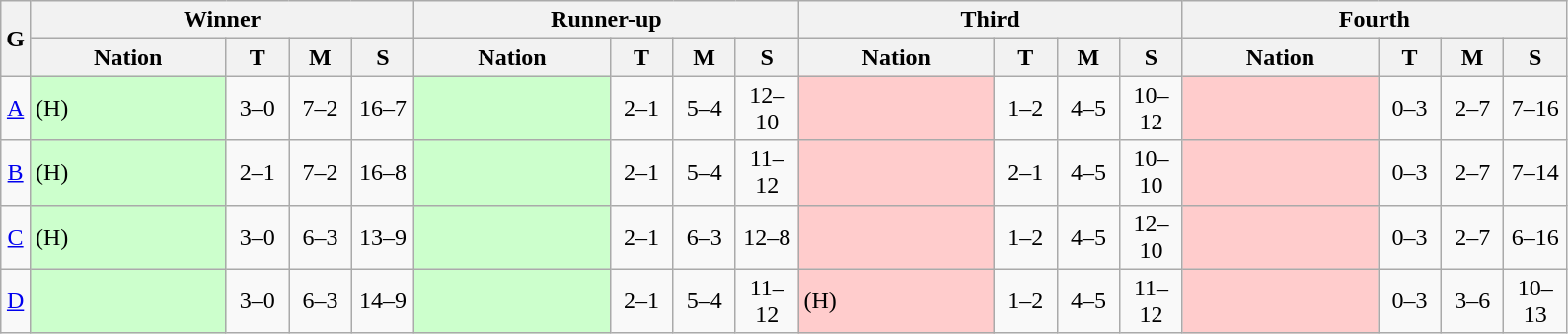<table class="wikitable nowrap" style=text-align:center>
<tr>
<th rowspan=2>G</th>
<th colspan=4>Winner</th>
<th colspan=4>Runner-up</th>
<th colspan=4>Third</th>
<th colspan=4>Fourth</th>
</tr>
<tr>
<th width=125>Nation</th>
<th width=35>T</th>
<th width=35>M</th>
<th width=35>S</th>
<th width=125>Nation</th>
<th width=35>T</th>
<th width=35>M</th>
<th width=35>S</th>
<th width=125>Nation</th>
<th width=35>T</th>
<th width=35>M</th>
<th width=35>S</th>
<th width=125>Nation</th>
<th width=35>T</th>
<th width=35>M</th>
<th width=35>S</th>
</tr>
<tr>
<td><a href='#'>A</a></td>
<td style=text-align:left bgcolor=ccffcc> (H)</td>
<td>3–0</td>
<td>7–2</td>
<td>16–7</td>
<td style=text-align:left bgcolor=ccffcc></td>
<td>2–1</td>
<td>5–4</td>
<td>12–10</td>
<td style=text-align:left bgcolor=ffcccc></td>
<td>1–2</td>
<td>4–5</td>
<td>10–12</td>
<td style=text-align:left bgcolor=ffcccc></td>
<td>0–3</td>
<td>2–7</td>
<td>7–16</td>
</tr>
<tr>
<td><a href='#'>B</a></td>
<td style=text-align:left bgcolor=ccffcc> (H)</td>
<td>2–1</td>
<td>7–2</td>
<td>16–8</td>
<td style=text-align:left bgcolor=ccffcc></td>
<td>2–1</td>
<td>5–4</td>
<td>11–12</td>
<td style=text-align:left bgcolor=ffcccc></td>
<td>2–1</td>
<td>4–5</td>
<td>10–10</td>
<td style=text-align:left bgcolor=ffcccc></td>
<td>0–3</td>
<td>2–7</td>
<td>7–14</td>
</tr>
<tr>
<td><a href='#'>C</a></td>
<td style=text-align:left bgcolor=ccffcc> (H)</td>
<td>3–0</td>
<td>6–3</td>
<td>13–9</td>
<td style=text-align:left bgcolor=ccffcc></td>
<td>2–1</td>
<td>6–3</td>
<td>12–8</td>
<td style=text-align:left bgcolor=ffcccc></td>
<td>1–2</td>
<td>4–5</td>
<td>12–10</td>
<td style=text-align:left bgcolor=ffcccc></td>
<td>0–3</td>
<td>2–7</td>
<td>6–16</td>
</tr>
<tr>
<td><a href='#'>D</a></td>
<td style=text-align:left bgcolor=ccffcc></td>
<td>3–0</td>
<td>6–3</td>
<td>14–9</td>
<td style=text-align:left bgcolor=ccffcc></td>
<td>2–1</td>
<td>5–4</td>
<td>11–12</td>
<td style=text-align:left bgcolor=ffcccc> (H)</td>
<td>1–2</td>
<td>4–5</td>
<td>11–12</td>
<td style=text-align:left bgcolor=ffcccc></td>
<td>0–3</td>
<td>3–6</td>
<td>10–13</td>
</tr>
</table>
